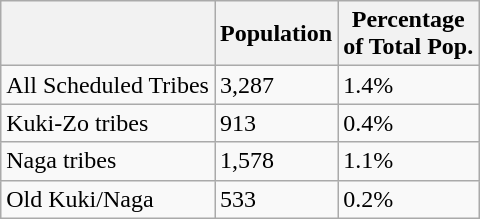<table class="wikitable">
<tr>
<th></th>
<th>Population</th>
<th>Percentage<br>of Total Pop.</th>
</tr>
<tr>
<td>All Scheduled Tribes</td>
<td>3,287</td>
<td>1.4%</td>
</tr>
<tr>
<td>Kuki-Zo tribes</td>
<td>913</td>
<td>0.4%</td>
</tr>
<tr>
<td>Naga tribes</td>
<td>1,578</td>
<td>1.1%</td>
</tr>
<tr>
<td>Old Kuki/Naga</td>
<td>533</td>
<td>0.2%</td>
</tr>
</table>
